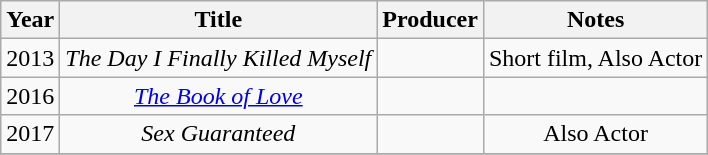<table class="wikitable sortable" style="text-align:center">
<tr>
<th>Year</th>
<th>Title</th>
<th>Producer</th>
<th>Notes</th>
</tr>
<tr>
<td>2013</td>
<td><em>The Day I Finally Killed Myself</em></td>
<td></td>
<td>Short film, Also Actor</td>
</tr>
<tr>
<td>2016</td>
<td><em><a href='#'>The Book of Love</a></em></td>
<td></td>
<td> </td>
</tr>
<tr>
<td>2017</td>
<td><em>Sex Guaranteed</em></td>
<td></td>
<td>Also Actor</td>
</tr>
<tr>
</tr>
</table>
